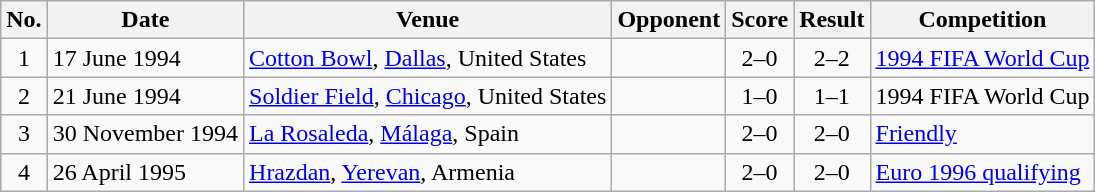<table class="wikitable sortable">
<tr>
<th scope="col">No.</th>
<th scope="col">Date</th>
<th scope="col">Venue</th>
<th scope="col">Opponent</th>
<th scope="col">Score</th>
<th scope="col">Result</th>
<th scope="col">Competition</th>
</tr>
<tr>
<td style="text-align:center">1</td>
<td>17 June 1994</td>
<td><a href='#'>Cotton Bowl</a>, <a href='#'>Dallas</a>, United States</td>
<td></td>
<td style="text-align:center">2–0</td>
<td style="text-align:center">2–2</td>
<td><a href='#'>1994 FIFA World Cup</a></td>
</tr>
<tr>
<td style="text-align:center">2</td>
<td>21 June 1994</td>
<td><a href='#'>Soldier Field</a>, <a href='#'>Chicago</a>, United States</td>
<td></td>
<td style="text-align:center">1–0</td>
<td style="text-align:center">1–1</td>
<td>1994 FIFA World Cup</td>
</tr>
<tr>
<td style="text-align:center">3</td>
<td>30 November 1994</td>
<td><a href='#'>La Rosaleda</a>, <a href='#'>Málaga</a>, Spain</td>
<td></td>
<td style="text-align:center">2–0</td>
<td style="text-align:center">2–0</td>
<td><a href='#'>Friendly</a></td>
</tr>
<tr>
<td style="text-align:center">4</td>
<td>26 April 1995</td>
<td><a href='#'>Hrazdan</a>, <a href='#'>Yerevan</a>, Armenia</td>
<td></td>
<td style="text-align:center">2–0</td>
<td style="text-align:center">2–0</td>
<td><a href='#'>Euro 1996 qualifying</a></td>
</tr>
</table>
